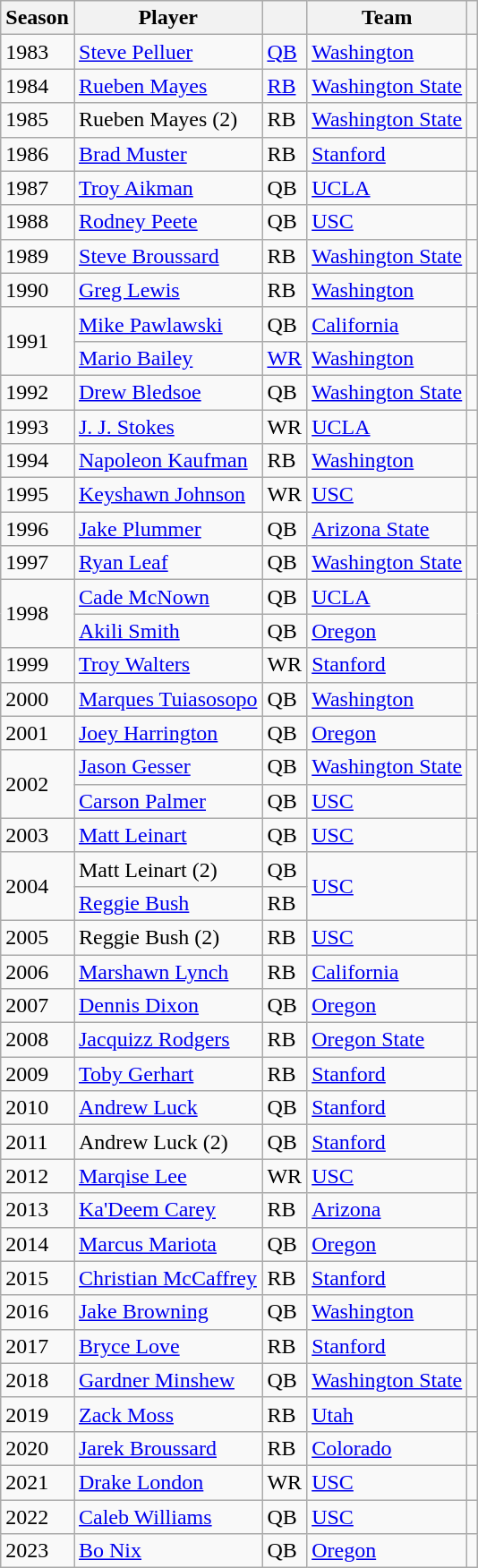<table class="wikitable sortable">
<tr>
<th>Season</th>
<th>Player</th>
<th></th>
<th>Team</th>
<th></th>
</tr>
<tr>
<td>1983</td>
<td><a href='#'>Steve Pelluer</a></td>
<td><a href='#'>QB</a></td>
<td><a href='#'>Washington</a></td>
<td></td>
</tr>
<tr>
<td>1984</td>
<td><a href='#'>Rueben Mayes</a></td>
<td><a href='#'>RB</a></td>
<td><a href='#'>Washington State</a></td>
<td></td>
</tr>
<tr>
<td>1985</td>
<td>Rueben Mayes (2)</td>
<td>RB</td>
<td><a href='#'>Washington State</a></td>
<td></td>
</tr>
<tr>
<td>1986</td>
<td><a href='#'>Brad Muster</a></td>
<td>RB</td>
<td><a href='#'>Stanford</a></td>
<td></td>
</tr>
<tr>
<td>1987</td>
<td><a href='#'>Troy Aikman</a></td>
<td>QB</td>
<td><a href='#'>UCLA</a></td>
<td></td>
</tr>
<tr>
<td>1988</td>
<td><a href='#'>Rodney Peete</a></td>
<td>QB</td>
<td><a href='#'>USC</a></td>
<td></td>
</tr>
<tr>
<td>1989</td>
<td><a href='#'>Steve Broussard</a></td>
<td>RB</td>
<td><a href='#'>Washington State</a></td>
<td></td>
</tr>
<tr>
<td>1990</td>
<td><a href='#'>Greg Lewis</a></td>
<td>RB</td>
<td><a href='#'>Washington</a></td>
<td></td>
</tr>
<tr>
<td rowspan="2">1991</td>
<td><a href='#'>Mike Pawlawski</a></td>
<td>QB</td>
<td><a href='#'>California</a></td>
<td rowspan="2"></td>
</tr>
<tr>
<td><a href='#'>Mario Bailey</a></td>
<td><a href='#'>WR</a></td>
<td><a href='#'>Washington</a></td>
</tr>
<tr>
<td>1992</td>
<td><a href='#'>Drew Bledsoe</a></td>
<td>QB</td>
<td><a href='#'>Washington State</a></td>
<td></td>
</tr>
<tr>
<td>1993</td>
<td><a href='#'>J. J. Stokes</a></td>
<td>WR</td>
<td><a href='#'>UCLA</a></td>
<td></td>
</tr>
<tr>
<td>1994</td>
<td><a href='#'>Napoleon Kaufman</a></td>
<td>RB</td>
<td><a href='#'>Washington</a></td>
<td></td>
</tr>
<tr>
<td>1995</td>
<td><a href='#'>Keyshawn Johnson</a></td>
<td>WR</td>
<td><a href='#'>USC</a></td>
<td></td>
</tr>
<tr>
<td>1996</td>
<td><a href='#'>Jake Plummer</a></td>
<td>QB</td>
<td><a href='#'>Arizona State</a></td>
<td></td>
</tr>
<tr>
<td>1997</td>
<td><a href='#'>Ryan Leaf</a></td>
<td>QB</td>
<td><a href='#'>Washington State</a></td>
<td></td>
</tr>
<tr>
<td rowspan="2">1998</td>
<td><a href='#'>Cade McNown</a></td>
<td>QB</td>
<td><a href='#'>UCLA</a></td>
<td rowspan="2"></td>
</tr>
<tr>
<td><a href='#'>Akili Smith</a></td>
<td>QB</td>
<td><a href='#'>Oregon</a></td>
</tr>
<tr>
<td>1999</td>
<td><a href='#'>Troy Walters</a></td>
<td>WR</td>
<td><a href='#'>Stanford</a></td>
<td></td>
</tr>
<tr>
<td>2000</td>
<td><a href='#'>Marques Tuiasosopo</a></td>
<td>QB</td>
<td><a href='#'>Washington</a></td>
<td></td>
</tr>
<tr>
<td>2001</td>
<td><a href='#'>Joey Harrington</a></td>
<td>QB</td>
<td><a href='#'>Oregon</a></td>
<td></td>
</tr>
<tr>
<td rowspan="2">2002</td>
<td><a href='#'>Jason Gesser</a></td>
<td>QB</td>
<td><a href='#'>Washington State</a></td>
<td rowspan="2"></td>
</tr>
<tr>
<td><a href='#'>Carson Palmer</a></td>
<td>QB</td>
<td><a href='#'>USC</a></td>
</tr>
<tr>
<td>2003</td>
<td><a href='#'>Matt Leinart</a></td>
<td>QB</td>
<td><a href='#'>USC</a></td>
<td></td>
</tr>
<tr>
<td rowspan="2">2004</td>
<td>Matt Leinart (2)</td>
<td>QB</td>
<td rowspan="2"><a href='#'>USC</a></td>
<td rowspan="2"></td>
</tr>
<tr>
<td><a href='#'>Reggie Bush</a></td>
<td>RB</td>
</tr>
<tr>
<td>2005</td>
<td>Reggie Bush (2)</td>
<td>RB</td>
<td><a href='#'>USC</a></td>
<td></td>
</tr>
<tr>
<td>2006</td>
<td><a href='#'>Marshawn Lynch</a></td>
<td>RB</td>
<td><a href='#'>California</a></td>
<td></td>
</tr>
<tr>
<td>2007</td>
<td><a href='#'>Dennis Dixon</a></td>
<td>QB</td>
<td><a href='#'>Oregon</a></td>
<td></td>
</tr>
<tr>
<td>2008</td>
<td><a href='#'>Jacquizz Rodgers</a></td>
<td>RB</td>
<td><a href='#'>Oregon State</a></td>
<td></td>
</tr>
<tr>
<td>2009</td>
<td><a href='#'>Toby Gerhart</a></td>
<td>RB</td>
<td><a href='#'>Stanford</a></td>
<td></td>
</tr>
<tr>
<td>2010</td>
<td><a href='#'>Andrew Luck</a></td>
<td>QB</td>
<td><a href='#'>Stanford</a></td>
<td></td>
</tr>
<tr>
<td>2011</td>
<td>Andrew Luck (2)</td>
<td>QB</td>
<td><a href='#'>Stanford</a></td>
<td></td>
</tr>
<tr>
<td>2012</td>
<td><a href='#'>Marqise Lee</a></td>
<td>WR</td>
<td><a href='#'>USC</a></td>
<td></td>
</tr>
<tr>
<td>2013</td>
<td><a href='#'>Ka'Deem Carey</a></td>
<td>RB</td>
<td><a href='#'>Arizona</a></td>
<td></td>
</tr>
<tr>
<td>2014</td>
<td><a href='#'>Marcus Mariota</a></td>
<td>QB</td>
<td><a href='#'>Oregon</a></td>
<td></td>
</tr>
<tr>
<td>2015</td>
<td><a href='#'>Christian McCaffrey</a></td>
<td>RB</td>
<td><a href='#'>Stanford</a></td>
<td></td>
</tr>
<tr>
<td>2016</td>
<td><a href='#'>Jake Browning</a></td>
<td>QB</td>
<td><a href='#'>Washington</a></td>
<td></td>
</tr>
<tr>
<td>2017</td>
<td><a href='#'>Bryce Love</a></td>
<td>RB</td>
<td><a href='#'>Stanford</a></td>
<td></td>
</tr>
<tr>
<td>2018</td>
<td><a href='#'>Gardner Minshew</a></td>
<td>QB</td>
<td><a href='#'>Washington State</a></td>
<td></td>
</tr>
<tr>
<td>2019</td>
<td><a href='#'>Zack Moss</a></td>
<td>RB</td>
<td><a href='#'>Utah</a></td>
<td></td>
</tr>
<tr>
<td>2020</td>
<td><a href='#'>Jarek Broussard</a></td>
<td>RB</td>
<td><a href='#'>Colorado</a></td>
<td></td>
</tr>
<tr>
<td>2021</td>
<td><a href='#'>Drake London</a></td>
<td>WR</td>
<td><a href='#'>USC</a></td>
<td></td>
</tr>
<tr>
<td>2022</td>
<td><a href='#'>Caleb Williams</a></td>
<td>QB</td>
<td><a href='#'>USC</a></td>
<td></td>
</tr>
<tr>
<td>2023</td>
<td><a href='#'>Bo Nix</a></td>
<td>QB</td>
<td><a href='#'>Oregon</a></td>
<td></td>
</tr>
</table>
